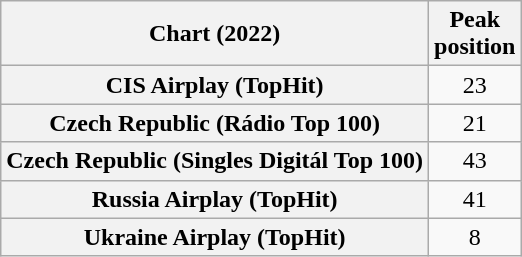<table class="wikitable plainrowheaders sortable" style="text-align:center">
<tr>
<th scope="col">Chart (2022)</th>
<th scope="col">Peak<br>position</th>
</tr>
<tr>
<th scope="row">CIS Airplay (TopHit)</th>
<td>23</td>
</tr>
<tr>
<th scope="row">Czech Republic (Rádio Top 100)</th>
<td>21</td>
</tr>
<tr>
<th scope="row">Czech Republic (Singles Digitál Top 100)</th>
<td>43</td>
</tr>
<tr>
<th scope="row">Russia Airplay (TopHit)</th>
<td>41</td>
</tr>
<tr>
<th scope="row">Ukraine Airplay (TopHit)</th>
<td>8</td>
</tr>
</table>
